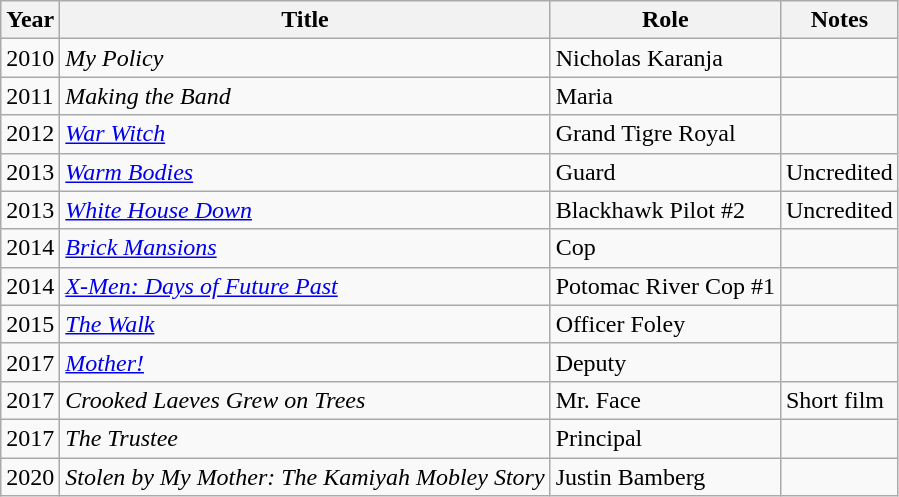<table class="wikitable sortable">
<tr>
<th>Year</th>
<th>Title</th>
<th>Role</th>
<th class="unsortable">Notes</th>
</tr>
<tr>
<td>2010</td>
<td><em>My Policy</em></td>
<td>Nicholas Karanja</td>
<td></td>
</tr>
<tr>
<td>2011</td>
<td><em>Making the Band</em></td>
<td>Maria</td>
<td></td>
</tr>
<tr>
<td>2012</td>
<td><em><a href='#'>War Witch</a></em></td>
<td>Grand Tigre Royal</td>
<td></td>
</tr>
<tr>
<td>2013</td>
<td><em><a href='#'>Warm Bodies</a></em></td>
<td>Guard</td>
<td>Uncredited</td>
</tr>
<tr>
<td>2013</td>
<td><em><a href='#'>White House Down</a></em></td>
<td>Blackhawk Pilot #2</td>
<td>Uncredited</td>
</tr>
<tr>
<td>2014</td>
<td><em><a href='#'>Brick Mansions</a></em></td>
<td>Cop</td>
<td></td>
</tr>
<tr>
<td>2014</td>
<td><em><a href='#'>X-Men: Days of Future Past</a></em></td>
<td>Potomac River Cop #1</td>
<td></td>
</tr>
<tr>
<td>2015</td>
<td data-sort-value="Walk, The"><em><a href='#'>The Walk</a></em></td>
<td>Officer Foley</td>
<td></td>
</tr>
<tr>
<td>2017</td>
<td><em><a href='#'>Mother!</a></em></td>
<td>Deputy</td>
<td></td>
</tr>
<tr>
<td>2017</td>
<td><em>Crooked Laeves Grew on Trees</em></td>
<td>Mr. Face</td>
<td>Short film</td>
</tr>
<tr>
<td>2017</td>
<td data-sort-value="Trustee, The"><em>The Trustee</em></td>
<td>Principal</td>
<td></td>
</tr>
<tr>
<td>2020</td>
<td><em>Stolen by My Mother: The Kamiyah Mobley Story</em></td>
<td>Justin Bamberg</td>
<td></td>
</tr>
</table>
